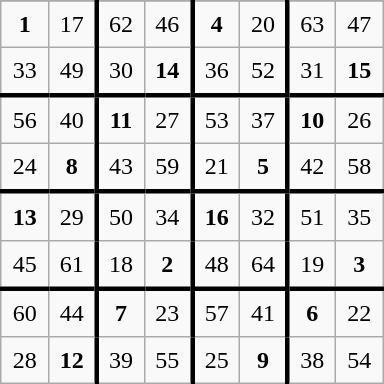<table class="wikitable" style="margin-left:auto;margin-right:auto;text-align:center;width:16em;height:16em;table-layout:fixed;">
<tr>
</tr>
<tr>
<td><strong>1</strong></td>
<td style="border-right:solid">17</td>
<td>62</td>
<td style="border-right:solid">46</td>
<td><strong>4</strong></td>
<td style="border-right:solid">20</td>
<td>63</td>
<td>47</td>
</tr>
<tr>
<td>33</td>
<td style="border-right:solid">49</td>
<td>30</td>
<td style="border-right:solid"><strong>14</strong></td>
<td>36</td>
<td style="border-right:solid">52</td>
<td>31</td>
<td><strong>15</strong></td>
</tr>
<tr>
<td style="border-top:solid">56</td>
<td style="border-right:solid; border-top:solid">40</td>
<td style="border-top:solid"><strong>11</strong></td>
<td style="border-right:solid; border-top:solid">27</td>
<td style="border-top:solid">53</td>
<td style="border-top:solid; border-right:solid">37</td>
<td style="border-top:solid"><strong>10</strong></td>
<td style="border-top:solid">26</td>
</tr>
<tr>
<td>24</td>
<td style="border-right:solid"><strong>8</strong></td>
<td>43</td>
<td style="border-right:solid">59</td>
<td>21</td>
<td style="border-right:solid"><strong>5</strong></td>
<td>42</td>
<td>58</td>
</tr>
<tr>
<td style="border-top:solid"><strong>13</strong></td>
<td style="border-right:solid; border-top:solid ">29</td>
<td style="border-top:solid">50</td>
<td style="border-right:solid; border-top:solid">34</td>
<td style="border-top:solid"><strong>16</strong></td>
<td style="border-top:solid; border-right:solid">32</td>
<td style="border-top:solid">51</td>
<td style="border-top:solid">35</td>
</tr>
<tr>
<td>45</td>
<td style="border-right:solid">61</td>
<td>18</td>
<td style="border-right:solid"><strong>2</strong></td>
<td>48</td>
<td style="border-right:solid">64</td>
<td>19</td>
<td><strong>3</strong></td>
</tr>
<tr>
<td style="border-top:solid">60</td>
<td style="border-right:solid; border-top:solid ">44</td>
<td style="border-top:solid"><strong>7</strong></td>
<td style="border-right:solid; border-top:solid">23</td>
<td style="border-top:solid">57</td>
<td style="border-top:solid; border-right:solid">41</td>
<td style="border-top:solid"><strong>6</strong></td>
<td style="border-top:solid">22</td>
</tr>
<tr>
<td>28</td>
<td style="border-right:solid"><strong>12</strong></td>
<td>39</td>
<td style="border-right:solid">55</td>
<td>25</td>
<td style="border-right:solid"><strong>9</strong></td>
<td>38</td>
<td>54</td>
</tr>
</table>
